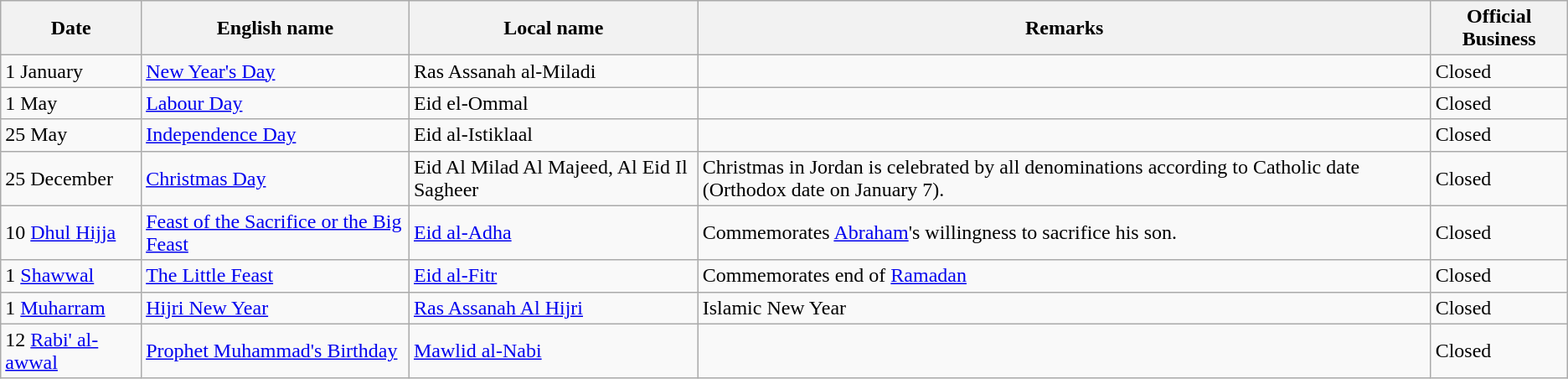<table class="wikitable" align="center">
<tr>
<th>Date</th>
<th>English name</th>
<th>Local name</th>
<th>Remarks</th>
<th>Official Business</th>
</tr>
<tr>
<td>1 January</td>
<td><a href='#'>New Year's Day</a></td>
<td>Ras Assanah al-Miladi</td>
<td></td>
<td>Closed</td>
</tr>
<tr>
<td>1 May</td>
<td><a href='#'>Labour Day</a></td>
<td>Eid el-Ommal</td>
<td></td>
<td>Closed</td>
</tr>
<tr>
<td>25 May</td>
<td><a href='#'>Independence Day</a></td>
<td>Eid al-Istiklaal</td>
<td></td>
<td>Closed</td>
</tr>
<tr>
<td>25 December</td>
<td><a href='#'>Christmas Day</a></td>
<td>Eid Al Milad Al Majeed, Al Eid Il Sagheer</td>
<td>Christmas in Jordan is celebrated by all denominations according to Catholic date (Orthodox date on January 7).</td>
<td>Closed</td>
</tr>
<tr>
<td>10 <a href='#'>Dhul Hijja</a></td>
<td><a href='#'>Feast of the Sacrifice or the Big Feast</a></td>
<td><a href='#'>Eid al-Adha</a></td>
<td>Commemorates <a href='#'>Abraham</a>'s willingness to sacrifice his son.</td>
<td>Closed</td>
</tr>
<tr>
<td>1 <a href='#'>Shawwal</a></td>
<td><a href='#'>The Little Feast</a></td>
<td><a href='#'>Eid al-Fitr</a></td>
<td>Commemorates end of <a href='#'>Ramadan</a></td>
<td>Closed</td>
</tr>
<tr>
<td>1 <a href='#'>Muharram</a></td>
<td><a href='#'>Hijri New Year</a></td>
<td><a href='#'>Ras Assanah Al Hijri</a></td>
<td>Islamic New Year</td>
<td>Closed</td>
</tr>
<tr>
<td>12 <a href='#'>Rabi' al-awwal</a></td>
<td><a href='#'>Prophet Muhammad's Birthday</a></td>
<td><a href='#'> Mawlid al-Nabi</a></td>
<td></td>
<td>Closed</td>
</tr>
</table>
